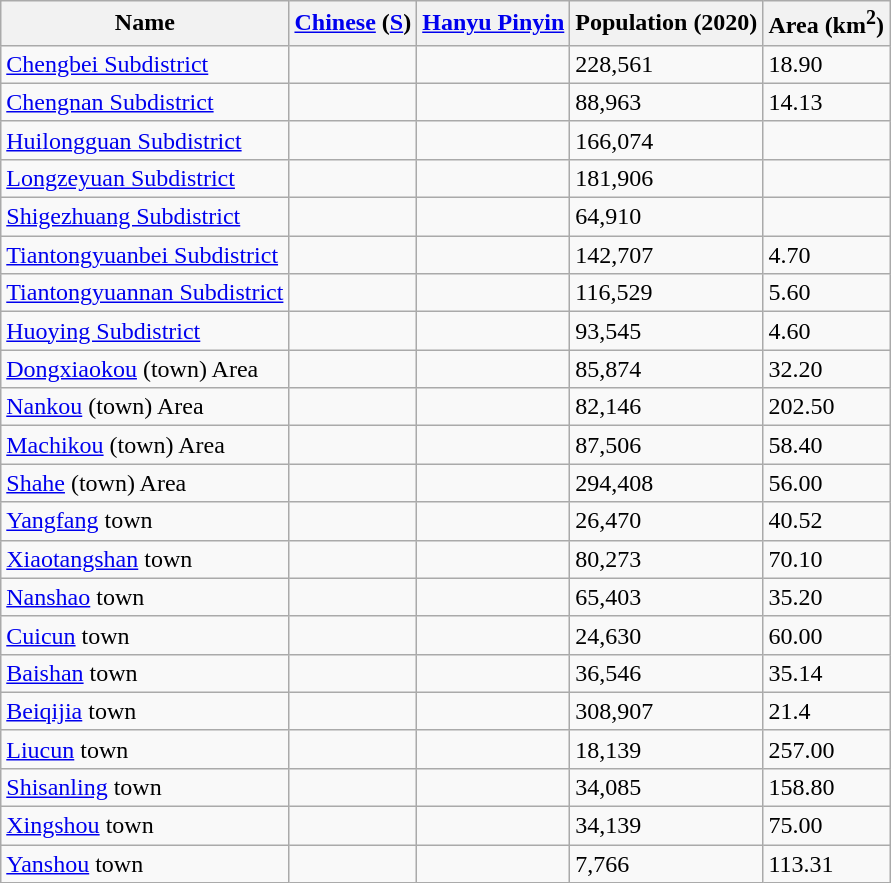<table class="wikitable">
<tr>
<th>Name</th>
<th><a href='#'>Chinese</a> (<a href='#'>S</a>)</th>
<th><a href='#'>Hanyu Pinyin</a></th>
<th>Population (2020)</th>
<th>Area (km<sup>2</sup>)</th>
</tr>
<tr>
<td><a href='#'>Chengbei Subdistrict</a></td>
<td></td>
<td></td>
<td>228,561</td>
<td>18.90</td>
</tr>
<tr>
<td><a href='#'>Chengnan Subdistrict</a></td>
<td></td>
<td></td>
<td>88,963</td>
<td>14.13</td>
</tr>
<tr>
<td><a href='#'>Huilongguan Subdistrict</a></td>
<td></td>
<td></td>
<td>166,074</td>
<td></td>
</tr>
<tr>
<td><a href='#'>Longzeyuan Subdistrict</a></td>
<td></td>
<td></td>
<td>181,906</td>
<td></td>
</tr>
<tr>
<td><a href='#'>Shigezhuang Subdistrict</a></td>
<td></td>
<td></td>
<td>64,910</td>
<td></td>
</tr>
<tr>
<td><a href='#'>Tiantongyuanbei Subdistrict</a></td>
<td></td>
<td></td>
<td>142,707</td>
<td>4.70</td>
</tr>
<tr>
<td><a href='#'>Tiantongyuannan Subdistrict</a></td>
<td></td>
<td></td>
<td>116,529</td>
<td>5.60</td>
</tr>
<tr>
<td><a href='#'>Huoying Subdistrict</a></td>
<td></td>
<td></td>
<td>93,545</td>
<td>4.60</td>
</tr>
<tr>
<td><a href='#'>Dongxiaokou</a> (town) Area</td>
<td></td>
<td></td>
<td>85,874</td>
<td>32.20</td>
</tr>
<tr>
<td><a href='#'>Nankou</a> (town) Area</td>
<td></td>
<td></td>
<td>82,146</td>
<td>202.50</td>
</tr>
<tr>
<td><a href='#'>Machikou</a> (town) Area</td>
<td></td>
<td></td>
<td>87,506</td>
<td>58.40</td>
</tr>
<tr>
<td><a href='#'>Shahe</a> (town) Area</td>
<td></td>
<td></td>
<td>294,408</td>
<td>56.00</td>
</tr>
<tr>
<td><a href='#'>Yangfang</a> town</td>
<td></td>
<td></td>
<td>26,470</td>
<td>40.52</td>
</tr>
<tr>
<td><a href='#'>Xiaotangshan</a> town</td>
<td></td>
<td></td>
<td>80,273</td>
<td>70.10</td>
</tr>
<tr>
<td><a href='#'>Nanshao</a> town</td>
<td></td>
<td></td>
<td>65,403</td>
<td>35.20</td>
</tr>
<tr>
<td><a href='#'>Cuicun</a> town</td>
<td></td>
<td></td>
<td>24,630</td>
<td>60.00</td>
</tr>
<tr>
<td><a href='#'>Baishan</a> town</td>
<td></td>
<td></td>
<td>36,546</td>
<td>35.14</td>
</tr>
<tr>
<td><a href='#'>Beiqijia</a> town</td>
<td></td>
<td></td>
<td>308,907</td>
<td>21.4</td>
</tr>
<tr>
<td><a href='#'>Liucun</a> town</td>
<td></td>
<td></td>
<td>18,139</td>
<td>257.00</td>
</tr>
<tr>
<td><a href='#'>Shisanling</a> town</td>
<td></td>
<td></td>
<td>34,085</td>
<td>158.80</td>
</tr>
<tr>
<td><a href='#'>Xingshou</a> town</td>
<td></td>
<td></td>
<td>34,139</td>
<td>75.00</td>
</tr>
<tr>
<td><a href='#'>Yanshou</a> town</td>
<td></td>
<td></td>
<td>7,766</td>
<td>113.31</td>
</tr>
</table>
